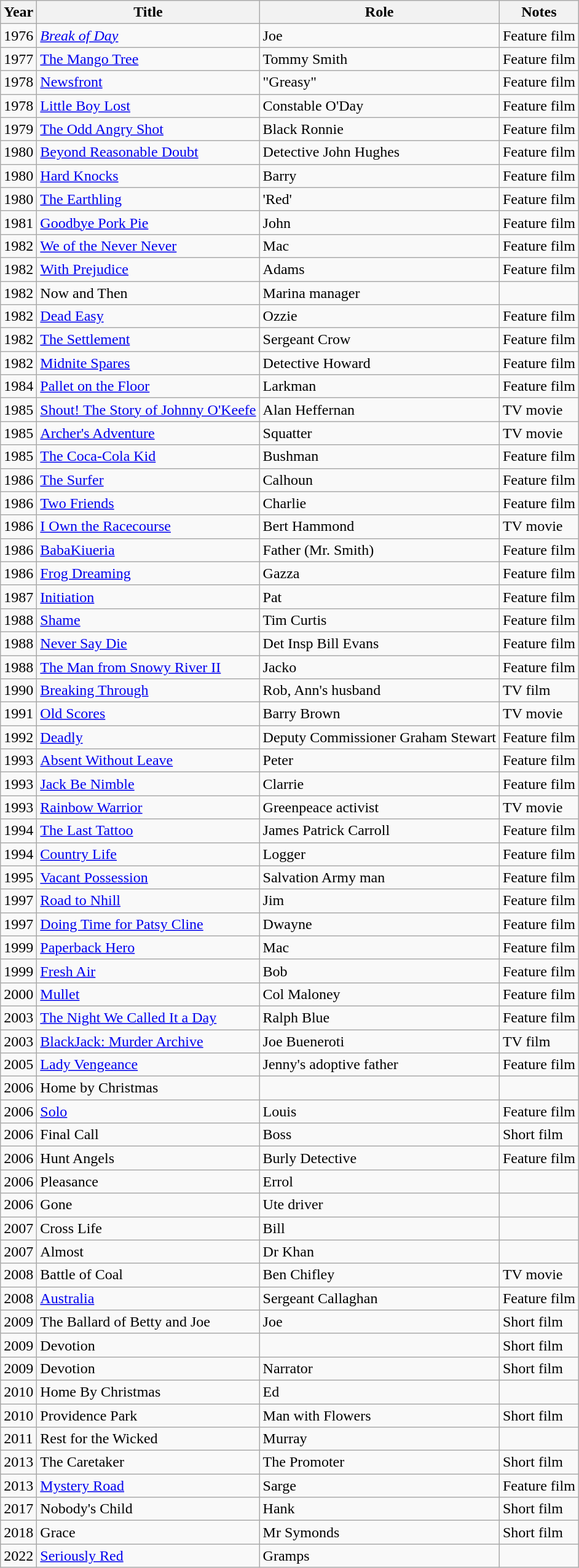<table class="wikitable">
<tr>
<th>Year</th>
<th>Title</th>
<th>Role</th>
<th>Notes</th>
</tr>
<tr>
<td>1976</td>
<td><em><a href='#'>Break of Day</a></td>
<td>Joe</td>
<td>Feature film</td>
</tr>
<tr>
<td>1977</td>
<td></em><a href='#'>The Mango Tree</a><em> </td>
<td>Tommy Smith</td>
<td>Feature film</td>
</tr>
<tr>
<td>1978</td>
<td></em><a href='#'>Newsfront</a><em></td>
<td>"Greasy"</td>
<td>Feature film</td>
</tr>
<tr>
<td>1978</td>
<td></em><a href='#'>Little Boy Lost</a><em></td>
<td>Constable O'Day</td>
<td>Feature film</td>
</tr>
<tr>
<td>1979</td>
<td></em><a href='#'>The Odd Angry Shot</a><em></td>
<td>Black Ronnie</td>
<td>Feature film</td>
</tr>
<tr>
<td>1980</td>
<td></em><a href='#'>Beyond Reasonable Doubt</a><em></td>
<td>Detective John Hughes</td>
<td>Feature film</td>
</tr>
<tr>
<td>1980</td>
<td></em><a href='#'>Hard Knocks</a><em></td>
<td>Barry</td>
<td>Feature film</td>
</tr>
<tr>
<td>1980</td>
<td></em><a href='#'>The Earthling</a><em></td>
<td>'Red'</td>
<td>Feature film</td>
</tr>
<tr>
<td>1981</td>
<td></em><a href='#'>Goodbye Pork Pie</a><em></td>
<td>John</td>
<td>Feature film</td>
</tr>
<tr>
<td>1982</td>
<td></em><a href='#'>We of the Never Never</a><em></td>
<td>Mac</td>
<td>Feature film</td>
</tr>
<tr>
<td>1982</td>
<td></em><a href='#'>With Prejudice</a><em></td>
<td>Adams</td>
<td>Feature film</td>
</tr>
<tr>
<td>1982</td>
<td></em>Now and Then<em></td>
<td>Marina manager</td>
<td></td>
</tr>
<tr>
<td>1982</td>
<td></em><a href='#'>Dead Easy</a><em></td>
<td>Ozzie</td>
<td>Feature film</td>
</tr>
<tr>
<td>1982</td>
<td></em><a href='#'>The Settlement</a><em></td>
<td>Sergeant Crow</td>
<td>Feature film</td>
</tr>
<tr>
<td>1982</td>
<td></em><a href='#'>Midnite Spares</a><em></td>
<td>Detective Howard</td>
<td>Feature film</td>
</tr>
<tr>
<td>1984</td>
<td></em><a href='#'>Pallet on the Floor</a><em></td>
<td>Larkman</td>
<td>Feature film</td>
</tr>
<tr>
<td>1985</td>
<td></em><a href='#'>Shout! The Story of Johnny O'Keefe</a><em></td>
<td>Alan Heffernan</td>
<td>TV movie</td>
</tr>
<tr>
<td>1985</td>
<td></em><a href='#'>Archer's Adventure</a><em></td>
<td>Squatter</td>
<td>TV movie</td>
</tr>
<tr>
<td>1985</td>
<td></em><a href='#'>The Coca-Cola Kid</a><em></td>
<td>Bushman</td>
<td>Feature  film</td>
</tr>
<tr>
<td>1986</td>
<td></em><a href='#'>The Surfer</a><em></td>
<td>Calhoun</td>
<td>Feature film</td>
</tr>
<tr>
<td>1986</td>
<td></em><a href='#'>Two Friends</a><em></td>
<td>Charlie</td>
<td>Feature film</td>
</tr>
<tr>
<td>1986</td>
<td></em><a href='#'>I Own the Racecourse</a><em></td>
<td>Bert Hammond</td>
<td>TV movie</td>
</tr>
<tr>
<td>1986</td>
<td></em><a href='#'>BabaKiueria</a><em></td>
<td>Father (Mr. Smith)</td>
<td>Feature film</td>
</tr>
<tr>
<td>1986</td>
<td></em><a href='#'>Frog Dreaming</a><em></td>
<td>Gazza</td>
<td>Feature film</td>
</tr>
<tr>
<td>1987</td>
<td></em><a href='#'>Initiation</a><em></td>
<td>Pat</td>
<td>Feature film</td>
</tr>
<tr>
<td>1988</td>
<td></em><a href='#'>Shame</a><em></td>
<td>Tim Curtis</td>
<td>Feature film</td>
</tr>
<tr>
<td>1988</td>
<td></em><a href='#'>Never Say Die</a><em></td>
<td>Det Insp Bill Evans</td>
<td>Feature film</td>
</tr>
<tr>
<td>1988</td>
<td></em><a href='#'>The Man from Snowy River II</a><em></td>
<td>Jacko</td>
<td>Feature film</td>
</tr>
<tr>
<td>1990</td>
<td></em><a href='#'>Breaking Through</a><em></td>
<td>Rob, Ann's husband</td>
<td>TV film</td>
</tr>
<tr>
<td>1991</td>
<td></em><a href='#'>Old Scores</a><em></td>
<td>Barry Brown</td>
<td>TV movie</td>
</tr>
<tr>
<td>1992</td>
<td></em><a href='#'>Deadly</a><em></td>
<td>Deputy Commissioner Graham Stewart</td>
<td>Feature film</td>
</tr>
<tr>
<td>1993</td>
<td></em><a href='#'>Absent Without Leave</a><em></td>
<td>Peter</td>
<td>Feature film</td>
</tr>
<tr>
<td>1993</td>
<td></em><a href='#'>Jack Be Nimble</a><em></td>
<td>Clarrie</td>
<td>Feature film</td>
</tr>
<tr>
<td>1993</td>
<td></em><a href='#'>Rainbow Warrior</a><em></td>
<td>Greenpeace activist</td>
<td>TV movie</td>
</tr>
<tr>
<td>1994</td>
<td></em><a href='#'>The Last Tattoo</a><em></td>
<td>James Patrick Carroll</td>
<td>Feature  film</td>
</tr>
<tr>
<td>1994</td>
<td></em><a href='#'>Country Life</a><em></td>
<td>Logger</td>
<td>Feature film</td>
</tr>
<tr>
<td>1995</td>
<td></em><a href='#'>Vacant Possession</a><em></td>
<td>Salvation Army man</td>
<td>Feature film</td>
</tr>
<tr>
<td>1997</td>
<td></em><a href='#'>Road to Nhill</a><em></td>
<td>Jim</td>
<td>Feature film</td>
</tr>
<tr>
<td>1997</td>
<td></em><a href='#'>Doing Time for Patsy Cline</a><em></td>
<td>Dwayne</td>
<td>Feature film</td>
</tr>
<tr>
<td>1999</td>
<td></em><a href='#'>Paperback Hero</a><em></td>
<td>Mac</td>
<td>Feature film</td>
</tr>
<tr>
<td>1999</td>
<td></em><a href='#'>Fresh Air</a><em></td>
<td>Bob</td>
<td>Feature film</td>
</tr>
<tr>
<td>2000</td>
<td></em><a href='#'>Mullet</a><em></td>
<td>Col Maloney</td>
<td>Feature film</td>
</tr>
<tr>
<td>2003</td>
<td></em><a href='#'>The Night We Called It a Day</a><em></td>
<td>Ralph Blue</td>
<td>Feature film</td>
</tr>
<tr>
<td>2003</td>
<td></em><a href='#'>BlackJack: Murder Archive</a><em></td>
<td>Joe Bueneroti</td>
<td>TV film</td>
</tr>
<tr>
<td>2005</td>
<td></em><a href='#'>Lady Vengeance</a><em></td>
<td>Jenny's adoptive father</td>
<td>Feature  film</td>
</tr>
<tr>
<td>2006</td>
<td></em>Home by Christmas<em></td>
<td></td>
<td></td>
</tr>
<tr>
<td>2006</td>
<td></em><a href='#'>Solo</a><em></td>
<td>Louis</td>
<td>Feature film</td>
</tr>
<tr>
<td>2006</td>
<td></em>Final Call<em></td>
<td>Boss</td>
<td>Short film</td>
</tr>
<tr>
<td>2006</td>
<td></em>Hunt Angels<em></td>
<td>Burly Detective</td>
<td>Feature film</td>
</tr>
<tr>
<td>2006</td>
<td></em>Pleasance<em></td>
<td>Errol</td>
<td></td>
</tr>
<tr>
<td>2006</td>
<td></em>Gone<em></td>
<td>Ute driver</td>
<td></td>
</tr>
<tr>
<td>2007</td>
<td></em>Cross Life<em></td>
<td>Bill</td>
<td></td>
</tr>
<tr>
<td>2007</td>
<td></em>Almost<em></td>
<td>Dr Khan</td>
<td></td>
</tr>
<tr>
<td>2008</td>
<td></em>Battle of Coal<em></td>
<td>Ben Chifley</td>
<td>TV movie</td>
</tr>
<tr>
<td>2008</td>
<td></em><a href='#'>Australia</a><em></td>
<td>Sergeant Callaghan</td>
<td>Feature film</td>
</tr>
<tr>
<td>2009</td>
<td></em>The Ballard of Betty and Joe<em></td>
<td>Joe</td>
<td>Short film</td>
</tr>
<tr>
<td>2009</td>
<td></em>Devotion<em></td>
<td></td>
<td>Short film</td>
</tr>
<tr>
<td>2009</td>
<td></em>Devotion<em></td>
<td>Narrator</td>
<td>Short film</td>
</tr>
<tr>
<td>2010</td>
<td></em>Home By Christmas<em></td>
<td>Ed</td>
<td></td>
</tr>
<tr>
<td>2010</td>
<td></em>Providence Park<em></td>
<td>Man with Flowers</td>
<td>Short film</td>
</tr>
<tr>
<td>2011</td>
<td></em>Rest for the Wicked<em></td>
<td>Murray</td>
<td></td>
</tr>
<tr>
<td>2013</td>
<td></em>The Caretaker<em></td>
<td>The Promoter</td>
<td>Short film</td>
</tr>
<tr>
<td>2013</td>
<td></em><a href='#'>Mystery Road</a><em></td>
<td>Sarge</td>
<td>Feature film</td>
</tr>
<tr>
<td>2017</td>
<td></em>Nobody's Child<em></td>
<td>Hank</td>
<td>Short film</td>
</tr>
<tr>
<td>2018</td>
<td></em>Grace<em></td>
<td>Mr Symonds</td>
<td>Short film</td>
</tr>
<tr>
<td>2022</td>
<td></em><a href='#'>Seriously Red</a><em></td>
<td>Gramps</td>
<td></td>
</tr>
</table>
